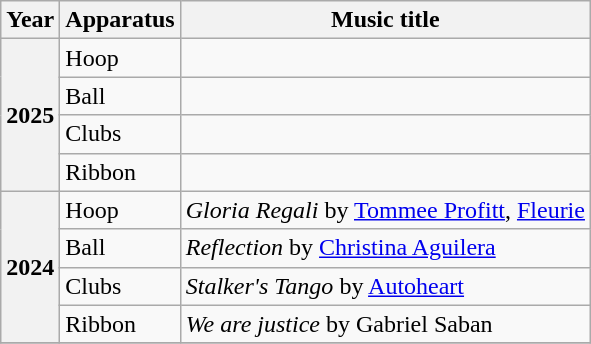<table class="wikitable plainrowheaders">
<tr>
<th scope=col>Year</th>
<th scope=col>Apparatus</th>
<th scope=col>Music title</th>
</tr>
<tr>
<th scope=row rowspan=4>2025</th>
<td>Hoop</td>
<td></td>
</tr>
<tr>
<td>Ball</td>
<td></td>
</tr>
<tr>
<td>Clubs</td>
<td></td>
</tr>
<tr>
<td>Ribbon</td>
<td></td>
</tr>
<tr>
<th scope=row rowspan=4>2024</th>
<td>Hoop</td>
<td><em>Gloria Regali</em> by <a href='#'>Tommee Profitt</a>, <a href='#'>Fleurie</a></td>
</tr>
<tr>
<td>Ball</td>
<td><em>Reflection</em> by <a href='#'>Christina Aguilera</a></td>
</tr>
<tr>
<td>Clubs</td>
<td><em>Stalker's Tango</em> by <a href='#'>Autoheart</a></td>
</tr>
<tr>
<td>Ribbon</td>
<td><em>We are justice</em> by Gabriel Saban</td>
</tr>
<tr>
</tr>
</table>
